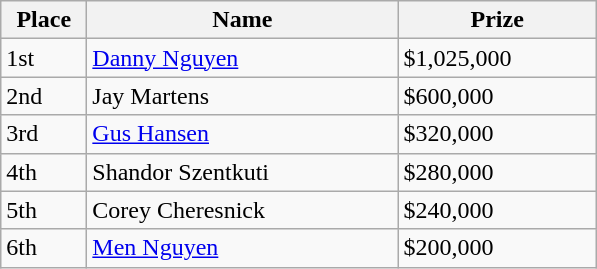<table class="wikitable">
<tr>
<th width="50">Place</th>
<th width="200">Name</th>
<th width="125">Prize</th>
</tr>
<tr>
<td>1st</td>
<td><a href='#'>Danny Nguyen</a></td>
<td>$1,025,000</td>
</tr>
<tr>
<td>2nd</td>
<td>Jay Martens</td>
<td>$600,000</td>
</tr>
<tr>
<td>3rd</td>
<td><a href='#'>Gus Hansen</a></td>
<td>$320,000</td>
</tr>
<tr>
<td>4th</td>
<td>Shandor Szentkuti</td>
<td>$280,000</td>
</tr>
<tr>
<td>5th</td>
<td>Corey Cheresnick</td>
<td>$240,000</td>
</tr>
<tr>
<td>6th</td>
<td><a href='#'>Men Nguyen</a></td>
<td>$200,000</td>
</tr>
</table>
